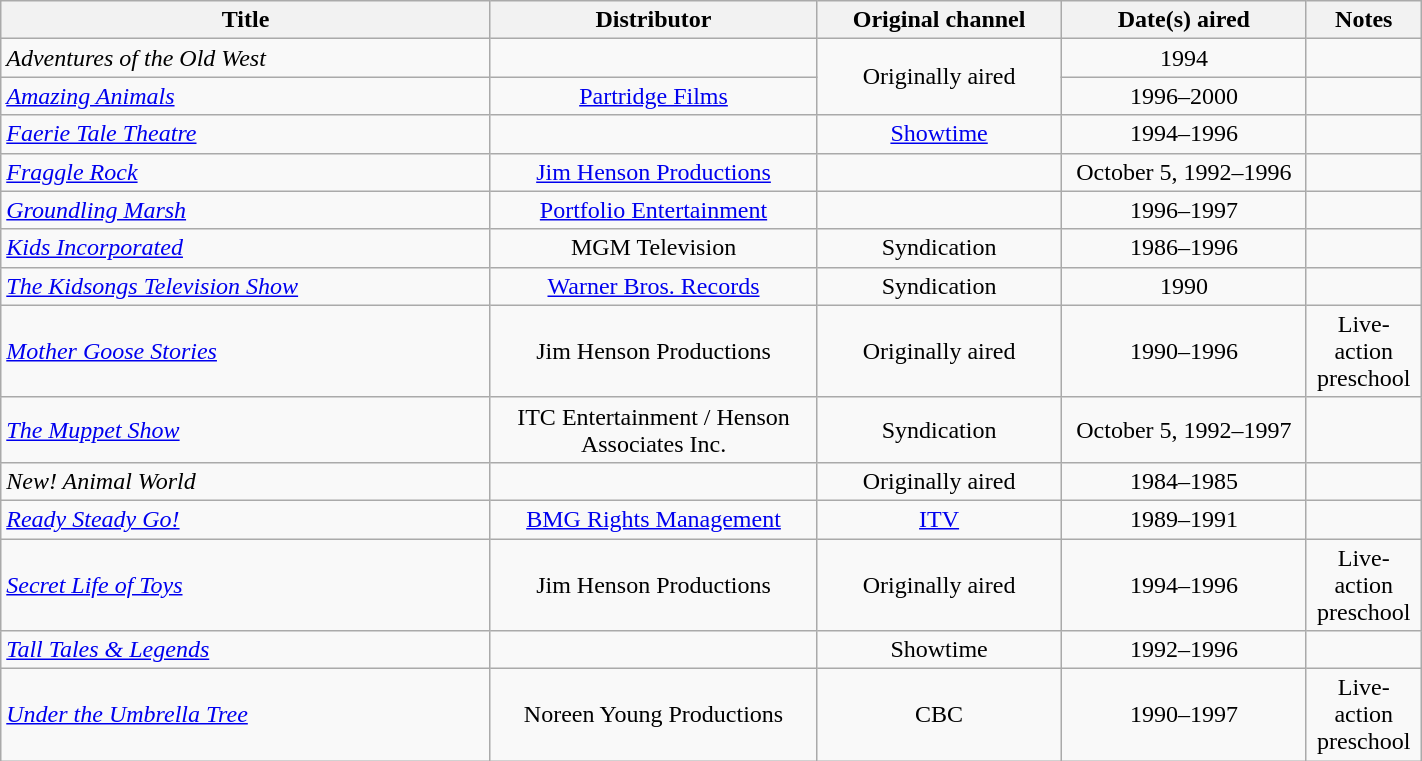<table class="wikitable plainrowheaders sortable" style="width:75%;text-align:center;">
<tr>
<th scope="col" style="width:30%;">Title</th>
<th scope="col" style="width:20%;">Distributor</th>
<th scope="col" style="width:15%;">Original channel</th>
<th scope="col" style="width:15%;">Date(s) aired</th>
<th class="unsortable" style="width:5%;">Notes</th>
</tr>
<tr>
<td scope="row" style="text-align:left;"><em>Adventures of the Old West</em></td>
<td></td>
<td rowspan="2">Originally aired</td>
<td>1994</td>
<td></td>
</tr>
<tr>
<td scope="row" style="text-align:left;"><em><a href='#'>Amazing Animals</a></em></td>
<td><a href='#'>Partridge Films</a></td>
<td>1996–2000</td>
<td></td>
</tr>
<tr>
<td scope="row" style="text-align:left;"><em><a href='#'>Faerie Tale Theatre</a></em></td>
<td></td>
<td><a href='#'>Showtime</a></td>
<td>1994–1996</td>
<td></td>
</tr>
<tr>
<td scope="row" style="text-align:left;"><em><a href='#'>Fraggle Rock</a></em></td>
<td><a href='#'>Jim Henson Productions</a></td>
<td></td>
<td>October 5, 1992–1996</td>
<td></td>
</tr>
<tr>
<td scope="row" style="text-align:left;"><em><a href='#'>Groundling Marsh</a></em></td>
<td><a href='#'>Portfolio Entertainment</a></td>
<td></td>
<td>1996–1997</td>
<td></td>
</tr>
<tr>
<td scope="row" style="text-align:left;"><em><a href='#'>Kids Incorporated</a></em></td>
<td>MGM Television</td>
<td>Syndication</td>
<td>1986–1996</td>
<td></td>
</tr>
<tr>
<td scope="row" style="text-align:left;"><em><a href='#'>The Kidsongs Television Show</a></em></td>
<td><a href='#'>Warner Bros. Records</a></td>
<td>Syndication</td>
<td>1990</td>
<td></td>
</tr>
<tr>
<td scope="row" style="text-align:left;"><em><a href='#'>Mother Goose Stories</a></em></td>
<td>Jim Henson Productions</td>
<td>Originally aired</td>
<td>1990–1996</td>
<td>Live-action preschool</td>
</tr>
<tr>
<td scope="row" style="text-align:left;"><em><a href='#'>The Muppet Show</a></em></td>
<td>ITC Entertainment / Henson Associates Inc.</td>
<td>Syndication</td>
<td>October 5, 1992–1997</td>
<td></td>
</tr>
<tr>
<td scope="row" style="text-align:left;"><em>New! Animal World</em></td>
<td></td>
<td>Originally aired</td>
<td>1984–1985</td>
<td></td>
</tr>
<tr>
<td scope="row" style="text-align:left;"><em><a href='#'>Ready Steady Go!</a></em></td>
<td><a href='#'>BMG Rights Management</a></td>
<td><a href='#'>ITV</a></td>
<td>1989–1991</td>
<td></td>
</tr>
<tr>
<td scope="row" style="text-align:left;"><em><a href='#'>Secret Life of Toys</a></em></td>
<td>Jim Henson Productions</td>
<td>Originally aired</td>
<td>1994–1996</td>
<td>Live-action preschool</td>
</tr>
<tr>
<td scope="row" style="text-align:left;"><em><a href='#'>Tall Tales & Legends</a></em></td>
<td></td>
<td>Showtime</td>
<td>1992–1996</td>
<td></td>
</tr>
<tr>
<td scope="row" style="text-align:left;"><em><a href='#'>Under the Umbrella Tree</a></em></td>
<td>Noreen Young Productions</td>
<td>CBC</td>
<td>1990–1997</td>
<td>Live-action preschool</td>
</tr>
</table>
